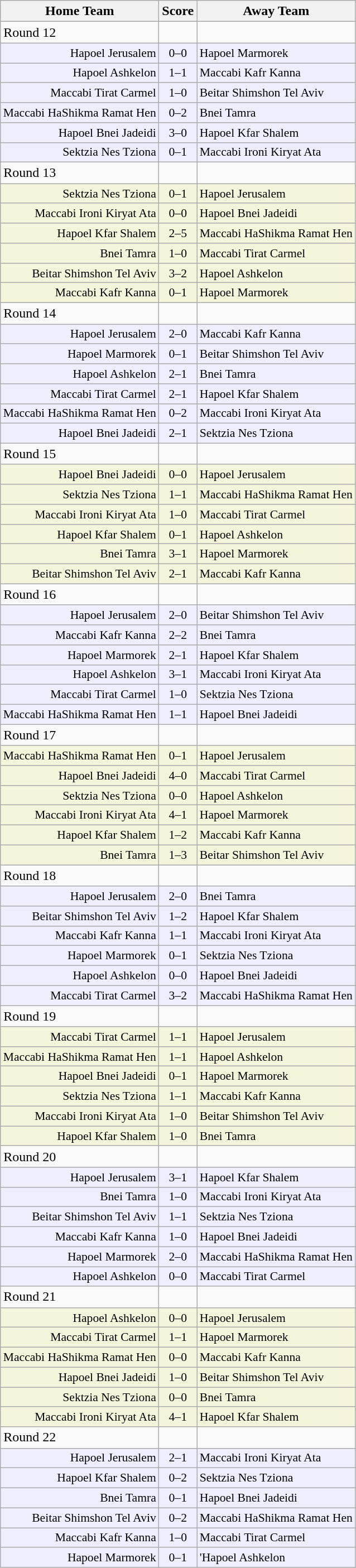<table class="wikitable">
<tr>
<th>Home Team</th>
<th>Score</th>
<th>Away Team</th>
</tr>
<tr>
<td>Round 12</td>
<td></td>
</tr>
<tr style=font-size:90% bgcolor="#eeeeff">
<td align=right>Hapoel Jerusalem</td>
<td align=center>0–0</td>
<td>Hapoel Marmorek</td>
</tr>
<tr style=font-size:90% bgcolor="#eeeeff">
<td align=right>Hapoel Ashkelon</td>
<td align=center>1–1</td>
<td>Maccabi Kafr Kanna</td>
</tr>
<tr style=font-size:90% bgcolor="#eeeeff">
<td align=right>Maccabi Tirat Carmel</td>
<td align=center>1–0</td>
<td>Beitar Shimshon Tel Aviv</td>
</tr>
<tr style=font-size:90% bgcolor="#eeeeff">
<td align=right>Maccabi HaShikma Ramat Hen</td>
<td align=center>0–2</td>
<td>Bnei Tamra</td>
</tr>
<tr style=font-size:90% bgcolor="#eeeeff">
<td align=right>Hapoel Bnei Jadeidi</td>
<td align=center>3–0</td>
<td>Hapoel Kfar Shalem</td>
</tr>
<tr style=font-size:90% bgcolor="#eeeeff">
<td align=right>Sektzia Nes Tziona</td>
<td align=center>0–1</td>
<td>Maccabi Ironi Kiryat Ata</td>
</tr>
<tr>
<td>Round 13</td>
<td></td>
</tr>
<tr style=font-size:90% bgcolor="#f5f5dc">
<td align=right>Sektzia Nes Tziona</td>
<td align=center>0–1</td>
<td>Hapoel Jerusalem</td>
</tr>
<tr style=font-size:90% bgcolor="#f5f5dc">
<td align=right>Maccabi Ironi Kiryat Ata</td>
<td align=center>0–0</td>
<td>Hapoel Bnei Jadeidi</td>
</tr>
<tr style=font-size:90% bgcolor="#f5f5dc">
<td align=right>Hapoel Kfar Shalem</td>
<td align=center>2–5</td>
<td>Maccabi HaShikma Ramat Hen</td>
</tr>
<tr style=font-size:90% bgcolor="#f5f5dc">
<td align=right>Bnei Tamra</td>
<td align=center>1–0</td>
<td>Maccabi Tirat Carmel</td>
</tr>
<tr style=font-size:90% bgcolor="#f5f5dc">
<td align=right>Beitar Shimshon Tel Aviv</td>
<td align=center>3–2</td>
<td>Hapoel Ashkelon</td>
</tr>
<tr style=font-size:90% bgcolor="#f5f5dc">
<td align=right>Maccabi Kafr Kanna</td>
<td align=center>0–1</td>
<td>Hapoel Marmorek</td>
</tr>
<tr>
<td>Round 14</td>
<td></td>
</tr>
<tr style=font-size:90% bgcolor="#eeeeff">
<td align=right>Hapoel Jerusalem</td>
<td align=center>2–0</td>
<td>Maccabi Kafr Kanna</td>
</tr>
<tr style=font-size:90% bgcolor="#eeeeff">
<td align=right>Hapoel Marmorek</td>
<td align=center>0–1</td>
<td>Beitar Shimshon Tel Aviv</td>
</tr>
<tr style=font-size:90% bgcolor="#eeeeff">
<td align=right>Hapoel Ashkelon</td>
<td align=center>2–1</td>
<td>Bnei Tamra</td>
</tr>
<tr style=font-size:90% bgcolor="#eeeeff">
<td align=right>Maccabi Tirat Carmel</td>
<td align=center>2–1</td>
<td>Hapoel Kfar Shalem</td>
</tr>
<tr style=font-size:90% bgcolor="#eeeeff">
<td align=right>Maccabi HaShikma Ramat Hen</td>
<td align=center>0–2</td>
<td>Maccabi Ironi Kiryat Ata</td>
</tr>
<tr style=font-size:90% bgcolor="#eeeeff">
<td align=right>Hapoel Bnei Jadeidi</td>
<td align=center>2–1</td>
<td>Sektzia Nes Tziona</td>
</tr>
<tr>
<td>Round 15</td>
<td></td>
</tr>
<tr style=font-size:90% bgcolor="#f5f5dc">
<td align=right>Hapoel Bnei Jadeidi</td>
<td align=center>0–0</td>
<td>Hapoel Jerusalem</td>
</tr>
<tr style=font-size:90% bgcolor="#f5f5dc">
<td align=right>Sektzia Nes Tziona</td>
<td align=center>1–1</td>
<td>Maccabi HaShikma Ramat Hen</td>
</tr>
<tr style=font-size:90% bgcolor="#f5f5dc">
<td align=right>Maccabi Ironi Kiryat Ata</td>
<td align=center>1–0</td>
<td>Maccabi Tirat Carmel</td>
</tr>
<tr style=font-size:90% bgcolor="#f5f5dc">
<td align=right>Hapoel Kfar Shalem</td>
<td align=center>0–1</td>
<td>Hapoel Ashkelon</td>
</tr>
<tr style=font-size:90% bgcolor="#f5f5dc">
<td align=right>Bnei Tamra</td>
<td align=center>3–1</td>
<td>Hapoel Marmorek</td>
</tr>
<tr style=font-size:90% bgcolor="#f5f5dc">
<td align=right>Beitar Shimshon Tel Aviv</td>
<td align=center>2–1</td>
<td>Maccabi Kafr Kanna</td>
</tr>
<tr>
<td>Round 16</td>
<td></td>
</tr>
<tr style=font-size:90% bgcolor="#eeeeff">
<td align=right>Hapoel Jerusalem</td>
<td align=center>2–0</td>
<td>Beitar Shimshon Tel Aviv</td>
</tr>
<tr style=font-size:90% bgcolor="#eeeeff">
<td align=right>Maccabi Kafr Kanna</td>
<td align=center>2–2</td>
<td>Bnei Tamra</td>
</tr>
<tr style=font-size:90% bgcolor="#eeeeff">
<td align=right>Hapoel Marmorek</td>
<td align=center>2–1</td>
<td>Hapoel Kfar Shalem</td>
</tr>
<tr style=font-size:90% bgcolor="#eeeeff">
<td align=right>Hapoel Ashkelon</td>
<td align=center>3–1</td>
<td>Maccabi Ironi Kiryat Ata</td>
</tr>
<tr style=font-size:90% bgcolor="#eeeeff">
<td align=right>Maccabi Tirat Carmel</td>
<td align=center>1–0</td>
<td>Sektzia Nes Tziona</td>
</tr>
<tr style=font-size:90% bgcolor="#eeeeff">
<td align=right>Maccabi HaShikma Ramat Hen</td>
<td align=center>1–1</td>
<td>Hapoel Bnei Jadeidi</td>
</tr>
<tr>
<td>Round 17</td>
<td></td>
</tr>
<tr style=font-size:90% bgcolor="#f5f5dc">
<td align=right>Maccabi HaShikma Ramat Hen</td>
<td align=center>0–1</td>
<td>Hapoel Jerusalem</td>
</tr>
<tr style=font-size:90% bgcolor="#f5f5dc">
<td align=right>Hapoel Bnei Jadeidi</td>
<td align=center>4–0</td>
<td>Maccabi Tirat Carmel</td>
</tr>
<tr style=font-size:90% bgcolor="#f5f5dc">
<td align=right>Sektzia Nes Tziona</td>
<td align=center>0–0</td>
<td>Hapoel Ashkelon</td>
</tr>
<tr style=font-size:90% bgcolor="#f5f5dc">
<td align=right>Maccabi Ironi Kiryat Ata</td>
<td align=center>4–1</td>
<td>Hapoel Marmorek</td>
</tr>
<tr style=font-size:90% bgcolor="#f5f5dc">
<td align=right>Hapoel Kfar Shalem</td>
<td align=center>1–2</td>
<td>Maccabi Kafr Kanna</td>
</tr>
<tr style=font-size:90% bgcolor="#f5f5dc">
<td align=right>Bnei Tamra</td>
<td align=center>1–3</td>
<td>Beitar Shimshon Tel Aviv</td>
</tr>
<tr>
<td>Round 18</td>
<td></td>
</tr>
<tr style=font-size:90% bgcolor="#eeeeff">
<td align=right>Hapoel Jerusalem</td>
<td align=center>2–0</td>
<td>Bnei Tamra</td>
</tr>
<tr style=font-size:90% bgcolor="#eeeeff">
<td align=right>Beitar Shimshon Tel Aviv</td>
<td align=center>1–2</td>
<td>Hapoel Kfar Shalem</td>
</tr>
<tr style=font-size:90% bgcolor="#eeeeff">
<td align=right>Maccabi Kafr Kanna</td>
<td align=center>1–1</td>
<td>Maccabi Ironi Kiryat Ata</td>
</tr>
<tr style=font-size:90% bgcolor="#eeeeff">
<td align=right>Hapoel Marmorek</td>
<td align=center>0–1</td>
<td>Sektzia Nes Tziona</td>
</tr>
<tr style=font-size:90% bgcolor="#eeeeff">
<td align=right>Hapoel Ashkelon</td>
<td align=center>0–0</td>
<td>Hapoel Bnei Jadeidi</td>
</tr>
<tr style=font-size:90% bgcolor="#eeeeff">
<td align=right>Maccabi Tirat Carmel</td>
<td align=center>3–2</td>
<td>Maccabi HaShikma Ramat Hen</td>
</tr>
<tr>
<td>Round 19</td>
<td></td>
</tr>
<tr style=font-size:90% bgcolor="#f5f5dc">
<td align=right>Maccabi Tirat Carmel</td>
<td align=center>1–1</td>
<td>Hapoel Jerusalem</td>
</tr>
<tr style=font-size:90% bgcolor="#f5f5dc">
<td align=right>Maccabi HaShikma Ramat Hen</td>
<td align=center>1–1</td>
<td>Hapoel Ashkelon</td>
</tr>
<tr style=font-size:90% bgcolor="#f5f5dc">
<td align=right>Hapoel Bnei Jadeidi</td>
<td align=center>0–1</td>
<td>Hapoel Marmorek</td>
</tr>
<tr style=font-size:90% bgcolor="#f5f5dc">
<td align=right>Sektzia Nes Tziona</td>
<td align=center>1–1</td>
<td>Maccabi Kafr Kanna</td>
</tr>
<tr style=font-size:90% bgcolor="#f5f5dc">
<td align=right>Maccabi Ironi Kiryat Ata</td>
<td align=center>1–0</td>
<td>Beitar Shimshon Tel Aviv</td>
</tr>
<tr style=font-size:90% bgcolor="#f5f5dc">
<td align=right>Hapoel Kfar Shalem</td>
<td align=center>1–0</td>
<td>Bnei Tamra</td>
</tr>
<tr>
<td>Round 20</td>
<td></td>
</tr>
<tr style=font-size:90% bgcolor="#eeeeff">
<td align=right>Hapoel Jerusalem</td>
<td align=center>3–1</td>
<td>Hapoel Kfar Shalem</td>
</tr>
<tr style=font-size:90% bgcolor="#eeeeff">
<td align=right>Bnei Tamra</td>
<td align=center>1–0</td>
<td>Maccabi Ironi Kiryat Ata</td>
</tr>
<tr style=font-size:90% bgcolor="#eeeeff">
<td align=right>Beitar Shimshon Tel Aviv</td>
<td align=center>1–1</td>
<td>Sektzia Nes Tziona</td>
</tr>
<tr style=font-size:90% bgcolor="#eeeeff">
<td align=right>Maccabi Kafr Kanna</td>
<td align=center>1–0</td>
<td>Hapoel Bnei Jadeidi</td>
</tr>
<tr style=font-size:90% bgcolor="#eeeeff">
<td align=right>Hapoel Marmorek</td>
<td align=center>2–0</td>
<td>Maccabi HaShikma Ramat Hen</td>
</tr>
<tr style=font-size:90% bgcolor="#eeeeff">
<td align=right>Hapoel Ashkelon</td>
<td align=center>0–0</td>
<td>Maccabi Tirat Carmel</td>
</tr>
<tr>
<td>Round 21</td>
<td></td>
</tr>
<tr style=font-size:90% bgcolor="#f5f5dc">
<td align=right>Hapoel Ashkelon</td>
<td align=center>0–0</td>
<td>Hapoel Jerusalem</td>
</tr>
<tr style=font-size:90% bgcolor="#f5f5dc">
<td align=right>Maccabi Tirat Carmel</td>
<td align=center>1–1</td>
<td>Hapoel Marmorek</td>
</tr>
<tr style=font-size:90% bgcolor="#f5f5dc">
<td align=right>Maccabi HaShikma Ramat Hen</td>
<td align=center>0–0</td>
<td>Maccabi Kafr Kanna</td>
</tr>
<tr style=font-size:90% bgcolor="#f5f5dc">
<td align=right>Hapoel Bnei Jadeidi</td>
<td align=center>1–0</td>
<td>Beitar Shimshon Tel Aviv</td>
</tr>
<tr style=font-size:90% bgcolor="#f5f5dc">
<td align=right>Sektzia Nes Tziona</td>
<td align=center>0–0</td>
<td>Bnei Tamra</td>
</tr>
<tr style=font-size:90% bgcolor="#f5f5dc">
<td align=right>Maccabi Ironi Kiryat Ata</td>
<td align=center>4–1</td>
<td>Hapoel Kfar Shalem</td>
</tr>
<tr>
<td>Round 22</td>
<td></td>
</tr>
<tr style=font-size:90% bgcolor="#eeeeff">
<td align=right>Hapoel Jerusalem</td>
<td align=center>2–1</td>
<td>Maccabi Ironi Kiryat Ata</td>
</tr>
<tr style=font-size:90% bgcolor="#eeeeff">
<td align=right>Hapoel Kfar Shalem</td>
<td align=center>0–2</td>
<td>Sektzia Nes Tziona</td>
</tr>
<tr style=font-size:90% bgcolor="#eeeeff">
<td align=right>Bnei Tamra</td>
<td align=center>0–1</td>
<td>Hapoel Bnei Jadeidi</td>
</tr>
<tr style=font-size:90% bgcolor="#eeeeff">
<td align=right>Beitar Shimshon Tel Aviv</td>
<td align=center>0–2</td>
<td>Maccabi HaShikma Ramat Hen</td>
</tr>
<tr style=font-size:90% bgcolor="#eeeeff">
<td align=right>Maccabi Kafr Kanna</td>
<td align=center>1–0</td>
<td>Maccabi Tirat Carmel</td>
</tr>
<tr style=font-size:90% bgcolor="#eeeeff">
<td align=right>Hapoel Marmorek</td>
<td align=center>0–1</td>
<td>'Hapoel Ashkelon</td>
</tr>
</table>
